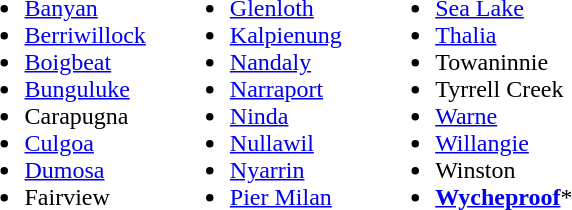<table>
<tr>
<td width=33%><br><ul><li><a href='#'>Banyan</a></li><li><a href='#'>Berriwillock</a></li><li><a href='#'>Boigbeat</a></li><li><a href='#'>Bunguluke</a></li><li>Carapugna</li><li><a href='#'>Culgoa</a></li><li><a href='#'>Dumosa</a></li><li>Fairview</li></ul></td>
<td width=33%><br><ul><li><a href='#'>Glenloth</a></li><li><a href='#'>Kalpienung</a></li><li><a href='#'>Nandaly</a></li><li><a href='#'>Narraport</a></li><li><a href='#'>Ninda</a></li><li><a href='#'>Nullawil</a></li><li><a href='#'>Nyarrin</a></li><li><a href='#'>Pier Milan</a></li></ul></td>
<td width=33%><br><ul><li><a href='#'>Sea Lake</a></li><li><a href='#'>Thalia</a></li><li>Towaninnie</li><li>Tyrrell Creek</li><li><a href='#'>Warne</a></li><li><a href='#'>Willangie</a></li><li>Winston</li><li><strong><a href='#'>Wycheproof</a></strong>*</li></ul></td>
</tr>
</table>
